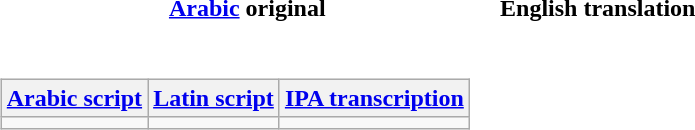<table>
<tr>
<th><a href='#'>Arabic</a> original</th>
<th>English translation</th>
</tr>
<tr style="white-space:nowrap;">
<td><br><table class="wikitable">
<tr>
<th><a href='#'>Arabic script</a></th>
<th><a href='#'>Latin script</a></th>
<th><a href='#'>IPA transcription</a></th>
</tr>
<tr style="vertical-align:top; white-space:nowrap;">
<td></td>
<td></td>
<td></td>
</tr>
</table>
</td>
<td></td>
</tr>
</table>
